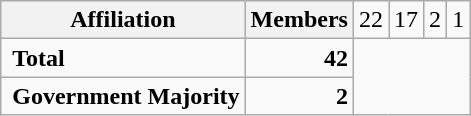<table class="wikitable">
<tr>
<th colspan="2">Affiliation</th>
<th>Members<br></th>
<td align="right">22<br></td>
<td align="right">17<br></td>
<td align="right">2<br></td>
<td align="right">1</td>
</tr>
<tr>
<td colspan="2" rowspan="1"> <strong>Total</strong><br></td>
<td align="right"><strong>42</strong></td>
</tr>
<tr>
<td colspan="2" rowspan="1"> <strong>Government Majority</strong><br></td>
<td align="right"><strong> 2</strong></td>
</tr>
</table>
